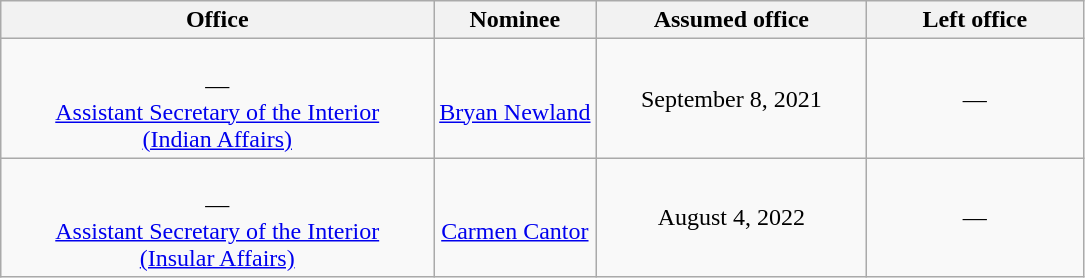<table class="wikitable sortable" style="text-align:center">
<tr>
<th style="width:40%;">Office</th>
<th style="width:15%;">Nominee</th>
<th style="width:25%;" data-sort-type="date">Assumed office</th>
<th style="width:20%;" data-sort-type="date">Left office</th>
</tr>
<tr>
<td><br>—<br><a href='#'>Assistant Secretary of the Interior<br>(Indian Affairs)</a></td>
<td><br><a href='#'>Bryan Newland</a></td>
<td>September 8, 2021<br></td>
<td>—</td>
</tr>
<tr>
<td><br>—<br><a href='#'>Assistant Secretary of the Interior<br>(Insular Affairs)</a></td>
<td><br><a href='#'>Carmen Cantor</a></td>
<td>August 4, 2022<br></td>
<td>—</td>
</tr>
</table>
